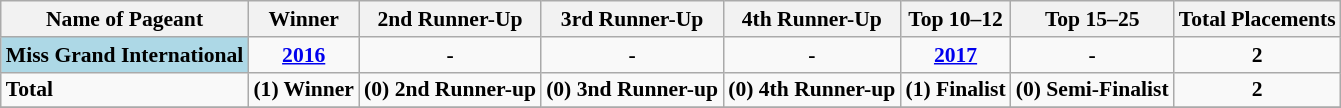<table class="wikitable sortable" style="font-size: 90%;">
<tr>
<th>Name of Pageant</th>
<th>Winner</th>
<th>2nd Runner-Up</th>
<th>3rd Runner-Up</th>
<th>4th Runner-Up</th>
<th>Top 10–12</th>
<th>Top 15–25</th>
<th>Total Placements</th>
</tr>
<tr>
<td bgcolor="#ADD8E6"><strong>Miss Grand International</strong></td>
<td align="center"><strong><a href='#'>2016</a></strong></td>
<td align="center"><strong>-</strong></td>
<td align="center"><strong>-</strong></td>
<td align="center"><strong>-</strong></td>
<td align="center"><strong><a href='#'>2017</a></strong></td>
<td align="center"><strong>-</strong></td>
<td align="center"><strong>2</strong></td>
</tr>
<tr>
<td><strong>Total</strong></td>
<td align="center"><strong>(1) Winner</strong></td>
<td align="center"><strong>(0) 2nd Runner-up</strong></td>
<td align="center"><strong>(0) 3nd Runner-up</strong></td>
<td align="center"><strong>(0) 4th Runner-up</strong></td>
<td align="center"><strong>(1) Finalist</strong></td>
<td align="center"><strong>(0) Semi-Finalist</strong></td>
<td align="center"><strong>2</strong></td>
</tr>
<tr>
</tr>
</table>
